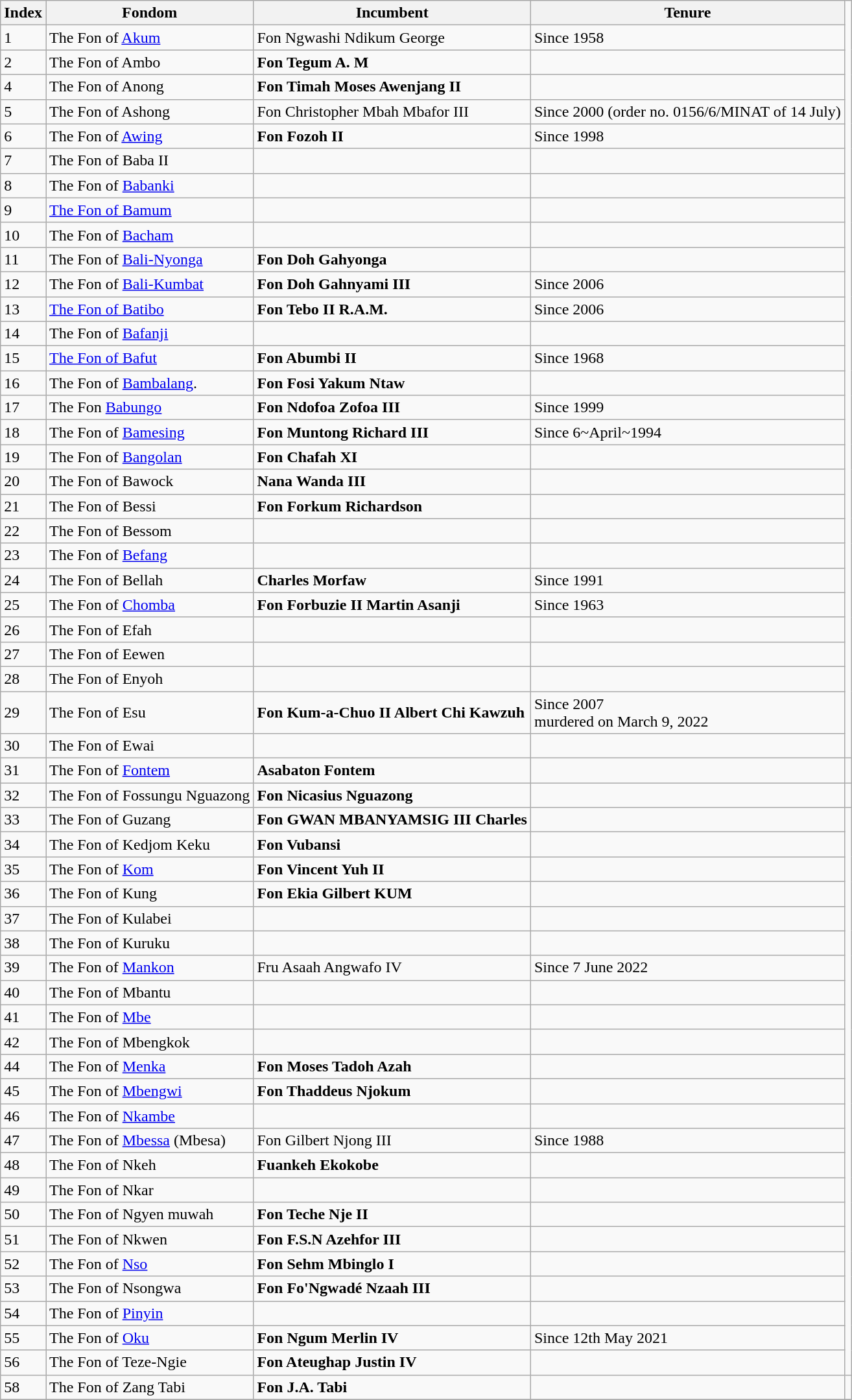<table class="wikitable sortable">
<tr>
<th>Index</th>
<th>Fondom</th>
<th>Incumbent</th>
<th>Tenure</th>
</tr>
<tr>
<td>1</td>
<td>The Fon of <a href='#'>Akum</a></td>
<td>Fon Ngwashi Ndikum George</td>
<td>Since 1958</td>
</tr>
<tr>
<td>2</td>
<td>The Fon of Ambo</td>
<td><strong>Fon Tegum A. M</strong></td>
<td></td>
</tr>
<tr>
<td>4</td>
<td>The Fon of Anong</td>
<td><strong>Fon Timah Moses Awenjang II </strong></td>
<td></td>
</tr>
<tr>
<td>5</td>
<td>The Fon of Ashong</td>
<td>Fon Christopher Mbah Mbafor III</td>
<td>Since 2000 (order no. 0156/6/MINAT of 14 July)</td>
</tr>
<tr>
<td>6</td>
<td>The Fon of <a href='#'>Awing</a></td>
<td><strong>Fon Fozoh II</strong></td>
<td>Since 1998</td>
</tr>
<tr>
<td>7</td>
<td>The Fon of Baba II</td>
<td></td>
<td></td>
</tr>
<tr>
<td>8</td>
<td>The Fon of <a href='#'>Babanki</a></td>
<td></td>
<td></td>
</tr>
<tr>
<td>9</td>
<td><a href='#'>The Fon of Bamum</a></td>
<td></td>
<td></td>
</tr>
<tr>
<td>10</td>
<td>The Fon of <a href='#'>Bacham</a></td>
<td></td>
<td></td>
</tr>
<tr>
<td>11</td>
<td>The Fon of <a href='#'>Bali-Nyonga</a></td>
<td><strong>Fon Doh Gahyonga</strong></td>
<td></td>
</tr>
<tr>
<td>12</td>
<td>The Fon of <a href='#'>Bali-Kumbat</a></td>
<td><strong>Fon Doh Gahnyami III</strong></td>
<td>Since 2006</td>
</tr>
<tr>
<td>13</td>
<td><a href='#'>The Fon of Batibo</a></td>
<td><strong>Fon Tebo II R.A.M.</strong></td>
<td>Since 2006</td>
</tr>
<tr>
<td>14</td>
<td>The Fon of <a href='#'>Bafanji</a></td>
<td></td>
<td></td>
</tr>
<tr>
<td>15</td>
<td><a href='#'>The Fon of Bafut</a></td>
<td><strong>Fon Abumbi II</strong></td>
<td>Since 1968</td>
</tr>
<tr>
<td>16</td>
<td>The Fon of <a href='#'>Bambalang</a>.</td>
<td><strong>Fon Fosi Yakum Ntaw</strong></td>
<td></td>
</tr>
<tr>
<td>17</td>
<td>The Fon  <a href='#'>Babungo</a></td>
<td><strong>Fon Ndofoa Zofoa III</strong></td>
<td>Since 1999</td>
</tr>
<tr>
<td>18</td>
<td>The Fon of <a href='#'>Bamesing</a></td>
<td><strong>Fon Muntong Richard III </strong></td>
<td>Since 6~April~1994</td>
</tr>
<tr>
<td>19</td>
<td>The Fon of <a href='#'>Bangolan</a></td>
<td><strong>Fon Chafah XI</strong></td>
<td></td>
</tr>
<tr>
<td>20</td>
<td>The Fon of Bawock</td>
<td><strong>Nana Wanda III</strong></td>
<td></td>
</tr>
<tr>
<td>21</td>
<td>The Fon of Bessi</td>
<td><strong>Fon Forkum Richardson </strong></td>
<td></td>
</tr>
<tr>
<td>22</td>
<td>The Fon of Bessom</td>
<td></td>
<td></td>
</tr>
<tr>
<td>23</td>
<td>The Fon of <a href='#'>Befang</a></td>
<td></td>
<td></td>
</tr>
<tr>
<td>24</td>
<td>The Fon of Bellah</td>
<td><strong>Charles Morfaw</strong></td>
<td>Since 1991</td>
</tr>
<tr>
<td>25</td>
<td>The Fon of <a href='#'>Chomba</a></td>
<td><strong>Fon Forbuzie II Martin Asanji</strong></td>
<td>Since 1963</td>
</tr>
<tr>
<td>26</td>
<td>The Fon of Efah</td>
<td></td>
<td></td>
</tr>
<tr>
<td>27</td>
<td>The Fon of Eewen</td>
<td></td>
<td></td>
</tr>
<tr>
<td>28</td>
<td>The Fon of Enyoh</td>
<td></td>
<td></td>
</tr>
<tr>
<td>29</td>
<td>The Fon of Esu</td>
<td><strong>Fon Kum-a-Chuo II Albert Chi Kawzuh</strong></td>
<td>Since 2007<br>murdered on March 9, 2022</td>
</tr>
<tr>
<td>30</td>
<td>The Fon of Ewai</td>
<td></td>
<td></td>
</tr>
<tr>
<td>31</td>
<td>The Fon of <a href='#'>Fontem</a></td>
<td><strong>Asabaton Fontem</strong></td>
<td></td>
<td></td>
</tr>
<tr>
<td>32</td>
<td>The Fon of Fossungu Nguazong</td>
<td><strong>Fon Nicasius Nguazong</strong></td>
<td></td>
<td></td>
</tr>
<tr>
<td>33</td>
<td>The Fon of Guzang</td>
<td><strong>Fon GWAN MBANYAMSIG III Charles</strong></td>
<td></td>
</tr>
<tr>
<td>34</td>
<td>The Fon of Kedjom Keku</td>
<td><strong>Fon Vubansi</strong></td>
<td></td>
</tr>
<tr>
<td>35</td>
<td>The Fon of <a href='#'>Kom</a></td>
<td><strong>Fon Vincent Yuh II</strong></td>
<td></td>
</tr>
<tr>
<td>36</td>
<td>The Fon of Kung</td>
<td><strong>Fon Ekia Gilbert KUM</strong></td>
<td></td>
</tr>
<tr>
<td>37</td>
<td>The Fon of Kulabei</td>
<td></td>
<td></td>
</tr>
<tr>
<td>38</td>
<td>The Fon of Kuruku</td>
<td></td>
<td></td>
</tr>
<tr>
<td>39</td>
<td>The Fon of <a href='#'>Mankon</a></td>
<td>Fru Asaah Angwafo IV</td>
<td>Since 7 June 2022</td>
</tr>
<tr>
<td>40</td>
<td>The Fon of Mbantu</td>
<td></td>
<td></td>
</tr>
<tr>
<td>41</td>
<td>The Fon of <a href='#'>Mbe</a></td>
<td></td>
<td></td>
</tr>
<tr>
<td>42</td>
<td>The Fon of Mbengkok</td>
<td></td>
<td></td>
</tr>
<tr>
<td>44</td>
<td>The Fon of <a href='#'>Menka</a></td>
<td><strong>Fon Moses Tadoh Azah</strong></td>
<td></td>
</tr>
<tr>
<td>45</td>
<td>The Fon of <a href='#'>Mbengwi</a></td>
<td><strong>Fon Thaddeus Njokum</strong></td>
<td></td>
</tr>
<tr>
<td>46</td>
<td>The Fon of <a href='#'>Nkambe</a></td>
<td></td>
<td></td>
</tr>
<tr>
<td>47</td>
<td>The Fon of <a href='#'>Mbessa</a> (Mbesa)</td>
<td>Fon Gilbert Njong III</td>
<td>Since 1988</td>
</tr>
<tr>
<td>48</td>
<td>The Fon of Nkeh</td>
<td><strong>Fuankeh Ekokobe</strong></td>
<td></td>
</tr>
<tr>
<td>49</td>
<td>The Fon of Nkar</td>
<td></td>
<td></td>
</tr>
<tr>
<td>50</td>
<td>The Fon of Ngyen muwah</td>
<td><strong>Fon Teche Nje II</strong></td>
<td></td>
</tr>
<tr>
<td>51</td>
<td>The Fon of Nkwen</td>
<td><strong>Fon F.S.N Azehfor III </strong></td>
<td></td>
</tr>
<tr>
<td>52</td>
<td>The Fon of <a href='#'>Nso</a></td>
<td><strong>Fon Sehm Mbinglo I </strong></td>
<td></td>
</tr>
<tr>
<td>53</td>
<td>The Fon of Nsongwa</td>
<td><strong>Fon Fo'Ngwadé Nzaah III </strong></td>
<td></td>
</tr>
<tr>
<td>54</td>
<td>The Fon of <a href='#'>Pinyin</a></td>
<td></td>
<td></td>
</tr>
<tr>
<td>55</td>
<td>The Fon of <a href='#'>Oku</a></td>
<td><strong>Fon Ngum Merlin IV</strong></td>
<td>Since 12th May 2021</td>
</tr>
<tr>
<td>56</td>
<td>The Fon of Teze-Ngie</td>
<td><strong>Fon Ateughap Justin IV</strong></td>
<td></td>
</tr>
<tr>
<td>58</td>
<td>The Fon of Zang Tabi</td>
<td><strong>Fon J.A. Tabi </strong></td>
<td></td>
<td></td>
</tr>
<tr>
</tr>
</table>
